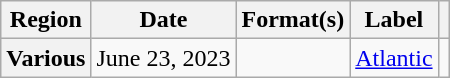<table class="wikitable plainrowheaders">
<tr>
<th scope="col">Region</th>
<th scope="col">Date</th>
<th scope="col">Format(s)</th>
<th scope="col">Label</th>
<th scope="col"></th>
</tr>
<tr>
<th scope="row">Various</th>
<td>June 23, 2023</td>
<td></td>
<td><a href='#'>Atlantic</a></td>
<td style="text-align:center;"></td>
</tr>
</table>
